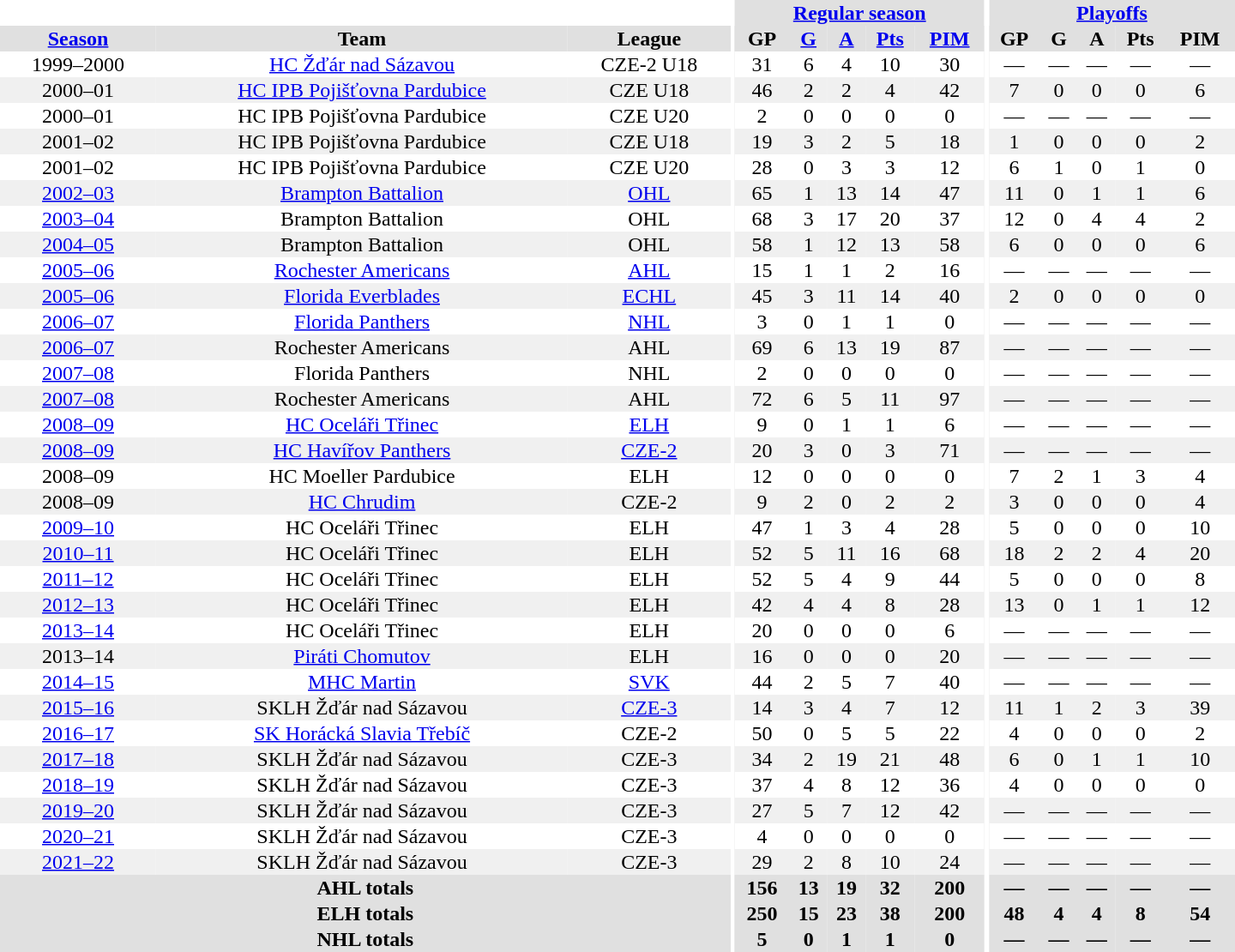<table border="0" cellpadding="1" cellspacing="0" style="text-align:center; width:60em">
<tr bgcolor="#e0e0e0">
<th colspan="3" bgcolor="#ffffff"></th>
<th rowspan="100" bgcolor="#ffffff"></th>
<th colspan="5"><a href='#'>Regular season</a></th>
<th rowspan="100" bgcolor="#ffffff"></th>
<th colspan="5"><a href='#'>Playoffs</a></th>
</tr>
<tr bgcolor="#e0e0e0">
<th><a href='#'>Season</a></th>
<th>Team</th>
<th>League</th>
<th>GP</th>
<th><a href='#'>G</a></th>
<th><a href='#'>A</a></th>
<th><a href='#'>Pts</a></th>
<th><a href='#'>PIM</a></th>
<th>GP</th>
<th>G</th>
<th>A</th>
<th>Pts</th>
<th>PIM</th>
</tr>
<tr>
<td>1999–2000</td>
<td><a href='#'>HC Žďár nad Sázavou</a></td>
<td>CZE-2 U18</td>
<td>31</td>
<td>6</td>
<td>4</td>
<td>10</td>
<td>30</td>
<td>—</td>
<td>—</td>
<td>—</td>
<td>—</td>
<td>—</td>
</tr>
<tr bgcolor="#f0f0f0">
<td>2000–01</td>
<td><a href='#'>HC IPB Pojišťovna Pardubice</a></td>
<td>CZE U18</td>
<td>46</td>
<td>2</td>
<td>2</td>
<td>4</td>
<td>42</td>
<td>7</td>
<td>0</td>
<td>0</td>
<td>0</td>
<td>6</td>
</tr>
<tr>
<td>2000–01</td>
<td>HC IPB Pojišťovna Pardubice</td>
<td>CZE U20</td>
<td>2</td>
<td>0</td>
<td>0</td>
<td>0</td>
<td>0</td>
<td>—</td>
<td>—</td>
<td>—</td>
<td>—</td>
<td>—</td>
</tr>
<tr bgcolor="#f0f0f0">
<td>2001–02</td>
<td>HC IPB Pojišťovna Pardubice</td>
<td>CZE U18</td>
<td>19</td>
<td>3</td>
<td>2</td>
<td>5</td>
<td>18</td>
<td>1</td>
<td>0</td>
<td>0</td>
<td>0</td>
<td>2</td>
</tr>
<tr>
<td>2001–02</td>
<td>HC IPB Pojišťovna Pardubice</td>
<td>CZE U20</td>
<td>28</td>
<td>0</td>
<td>3</td>
<td>3</td>
<td>12</td>
<td>6</td>
<td>1</td>
<td>0</td>
<td>1</td>
<td>0</td>
</tr>
<tr bgcolor="#f0f0f0">
<td><a href='#'>2002–03</a></td>
<td><a href='#'>Brampton Battalion</a></td>
<td><a href='#'>OHL</a></td>
<td>65</td>
<td>1</td>
<td>13</td>
<td>14</td>
<td>47</td>
<td>11</td>
<td>0</td>
<td>1</td>
<td>1</td>
<td>6</td>
</tr>
<tr>
<td><a href='#'>2003–04</a></td>
<td>Brampton Battalion</td>
<td>OHL</td>
<td>68</td>
<td>3</td>
<td>17</td>
<td>20</td>
<td>37</td>
<td>12</td>
<td>0</td>
<td>4</td>
<td>4</td>
<td>2</td>
</tr>
<tr bgcolor="#f0f0f0">
<td><a href='#'>2004–05</a></td>
<td>Brampton Battalion</td>
<td>OHL</td>
<td>58</td>
<td>1</td>
<td>12</td>
<td>13</td>
<td>58</td>
<td>6</td>
<td>0</td>
<td>0</td>
<td>0</td>
<td>6</td>
</tr>
<tr>
<td><a href='#'>2005–06</a></td>
<td><a href='#'>Rochester Americans</a></td>
<td><a href='#'>AHL</a></td>
<td>15</td>
<td>1</td>
<td>1</td>
<td>2</td>
<td>16</td>
<td>—</td>
<td>—</td>
<td>—</td>
<td>—</td>
<td>—</td>
</tr>
<tr bgcolor="#f0f0f0">
<td><a href='#'>2005–06</a></td>
<td><a href='#'>Florida Everblades</a></td>
<td><a href='#'>ECHL</a></td>
<td>45</td>
<td>3</td>
<td>11</td>
<td>14</td>
<td>40</td>
<td>2</td>
<td>0</td>
<td>0</td>
<td>0</td>
<td>0</td>
</tr>
<tr>
<td><a href='#'>2006–07</a></td>
<td><a href='#'>Florida Panthers</a></td>
<td><a href='#'>NHL</a></td>
<td>3</td>
<td>0</td>
<td>1</td>
<td>1</td>
<td>0</td>
<td>—</td>
<td>—</td>
<td>—</td>
<td>—</td>
<td>—</td>
</tr>
<tr bgcolor="#f0f0f0">
<td><a href='#'>2006–07</a></td>
<td>Rochester Americans</td>
<td>AHL</td>
<td>69</td>
<td>6</td>
<td>13</td>
<td>19</td>
<td>87</td>
<td>—</td>
<td>—</td>
<td>—</td>
<td>—</td>
<td>—</td>
</tr>
<tr>
<td><a href='#'>2007–08</a></td>
<td>Florida Panthers</td>
<td>NHL</td>
<td>2</td>
<td>0</td>
<td>0</td>
<td>0</td>
<td>0</td>
<td>—</td>
<td>—</td>
<td>—</td>
<td>—</td>
<td>—</td>
</tr>
<tr bgcolor="#f0f0f0">
<td><a href='#'>2007–08</a></td>
<td>Rochester Americans</td>
<td>AHL</td>
<td>72</td>
<td>6</td>
<td>5</td>
<td>11</td>
<td>97</td>
<td>—</td>
<td>—</td>
<td>—</td>
<td>—</td>
<td>—</td>
</tr>
<tr>
<td><a href='#'>2008–09</a></td>
<td><a href='#'>HC Oceláři Třinec</a></td>
<td><a href='#'>ELH</a></td>
<td>9</td>
<td>0</td>
<td>1</td>
<td>1</td>
<td>6</td>
<td>—</td>
<td>—</td>
<td>—</td>
<td>—</td>
<td>—</td>
</tr>
<tr bgcolor="#f0f0f0">
<td><a href='#'>2008–09</a></td>
<td><a href='#'>HC Havířov Panthers</a></td>
<td><a href='#'>CZE-2</a></td>
<td>20</td>
<td>3</td>
<td>0</td>
<td>3</td>
<td>71</td>
<td>—</td>
<td>—</td>
<td>—</td>
<td>—</td>
<td>—</td>
</tr>
<tr>
<td>2008–09</td>
<td>HC Moeller Pardubice</td>
<td>ELH</td>
<td>12</td>
<td>0</td>
<td>0</td>
<td>0</td>
<td>0</td>
<td>7</td>
<td>2</td>
<td>1</td>
<td>3</td>
<td>4</td>
</tr>
<tr bgcolor="#f0f0f0">
<td>2008–09</td>
<td><a href='#'>HC Chrudim</a></td>
<td>CZE-2</td>
<td>9</td>
<td>2</td>
<td>0</td>
<td>2</td>
<td>2</td>
<td>3</td>
<td>0</td>
<td>0</td>
<td>0</td>
<td>4</td>
</tr>
<tr>
<td><a href='#'>2009–10</a></td>
<td>HC Oceláři Třinec</td>
<td>ELH</td>
<td>47</td>
<td>1</td>
<td>3</td>
<td>4</td>
<td>28</td>
<td>5</td>
<td>0</td>
<td>0</td>
<td>0</td>
<td>10</td>
</tr>
<tr bgcolor="#f0f0f0">
<td><a href='#'>2010–11</a></td>
<td>HC Oceláři Třinec</td>
<td>ELH</td>
<td>52</td>
<td>5</td>
<td>11</td>
<td>16</td>
<td>68</td>
<td>18</td>
<td>2</td>
<td>2</td>
<td>4</td>
<td>20</td>
</tr>
<tr>
<td><a href='#'>2011–12</a></td>
<td>HC Oceláři Třinec</td>
<td>ELH</td>
<td>52</td>
<td>5</td>
<td>4</td>
<td>9</td>
<td>44</td>
<td>5</td>
<td>0</td>
<td>0</td>
<td>0</td>
<td>8</td>
</tr>
<tr bgcolor="#f0f0f0">
<td><a href='#'>2012–13</a></td>
<td>HC Oceláři Třinec</td>
<td>ELH</td>
<td>42</td>
<td>4</td>
<td>4</td>
<td>8</td>
<td>28</td>
<td>13</td>
<td>0</td>
<td>1</td>
<td>1</td>
<td>12</td>
</tr>
<tr>
<td><a href='#'>2013–14</a></td>
<td>HC Oceláři Třinec</td>
<td>ELH</td>
<td>20</td>
<td>0</td>
<td>0</td>
<td>0</td>
<td>6</td>
<td>—</td>
<td>—</td>
<td>—</td>
<td>—</td>
<td>—</td>
</tr>
<tr bgcolor="#f0f0f0">
<td>2013–14</td>
<td><a href='#'>Piráti Chomutov</a></td>
<td>ELH</td>
<td>16</td>
<td>0</td>
<td>0</td>
<td>0</td>
<td>20</td>
<td>—</td>
<td>—</td>
<td>—</td>
<td>—</td>
<td>—</td>
</tr>
<tr>
<td><a href='#'>2014–15</a></td>
<td><a href='#'>MHC Martin</a></td>
<td><a href='#'>SVK</a></td>
<td>44</td>
<td>2</td>
<td>5</td>
<td>7</td>
<td>40</td>
<td>—</td>
<td>—</td>
<td>—</td>
<td>—</td>
<td>—</td>
</tr>
<tr bgcolor="#f0f0f0">
<td><a href='#'>2015–16</a></td>
<td>SKLH Žďár nad Sázavou</td>
<td><a href='#'>CZE-3</a></td>
<td>14</td>
<td>3</td>
<td>4</td>
<td>7</td>
<td>12</td>
<td>11</td>
<td>1</td>
<td>2</td>
<td>3</td>
<td>39</td>
</tr>
<tr>
<td><a href='#'>2016–17</a></td>
<td><a href='#'>SK Horácká Slavia Třebíč</a></td>
<td>CZE-2</td>
<td>50</td>
<td>0</td>
<td>5</td>
<td>5</td>
<td>22</td>
<td>4</td>
<td>0</td>
<td>0</td>
<td>0</td>
<td>2</td>
</tr>
<tr bgcolor="#f0f0f0">
<td><a href='#'>2017–18</a></td>
<td>SKLH Žďár nad Sázavou</td>
<td>CZE-3</td>
<td>34</td>
<td>2</td>
<td>19</td>
<td>21</td>
<td>48</td>
<td>6</td>
<td>0</td>
<td>1</td>
<td>1</td>
<td>10</td>
</tr>
<tr>
<td><a href='#'>2018–19</a></td>
<td>SKLH Žďár nad Sázavou</td>
<td>CZE-3</td>
<td>37</td>
<td>4</td>
<td>8</td>
<td>12</td>
<td>36</td>
<td>4</td>
<td>0</td>
<td>0</td>
<td>0</td>
<td>0</td>
</tr>
<tr bgcolor="#f0f0f0">
<td><a href='#'>2019–20</a></td>
<td>SKLH Žďár nad Sázavou</td>
<td>CZE-3</td>
<td>27</td>
<td>5</td>
<td>7</td>
<td>12</td>
<td>42</td>
<td>—</td>
<td>—</td>
<td>—</td>
<td>—</td>
<td>—</td>
</tr>
<tr>
<td><a href='#'>2020–21</a></td>
<td>SKLH Žďár nad Sázavou</td>
<td>CZE-3</td>
<td>4</td>
<td>0</td>
<td>0</td>
<td>0</td>
<td>0</td>
<td>—</td>
<td>—</td>
<td>—</td>
<td>—</td>
<td>—</td>
</tr>
<tr bgcolor="#f0f0f0">
<td><a href='#'>2021–22</a></td>
<td>SKLH Žďár nad Sázavou</td>
<td>CZE-3</td>
<td>29</td>
<td>2</td>
<td>8</td>
<td>10</td>
<td>24</td>
<td>—</td>
<td>—</td>
<td>—</td>
<td>—</td>
<td>—</td>
</tr>
<tr bgcolor="#e0e0e0">
<th colspan="3">AHL totals</th>
<th>156</th>
<th>13</th>
<th>19</th>
<th>32</th>
<th>200</th>
<th>—</th>
<th>—</th>
<th>—</th>
<th>—</th>
<th>—</th>
</tr>
<tr bgcolor="#e0e0e0">
<th colspan="3">ELH totals</th>
<th>250</th>
<th>15</th>
<th>23</th>
<th>38</th>
<th>200</th>
<th>48</th>
<th>4</th>
<th>4</th>
<th>8</th>
<th>54</th>
</tr>
<tr bgcolor="#e0e0e0">
<th colspan="3">NHL totals</th>
<th>5</th>
<th>0</th>
<th>1</th>
<th>1</th>
<th>0</th>
<th>—</th>
<th>—</th>
<th>—</th>
<th>—</th>
<th>—</th>
</tr>
</table>
